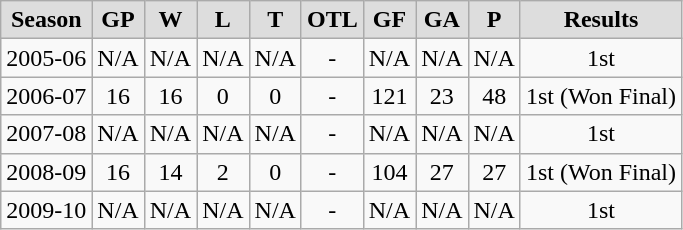<table class="wikitable">
<tr align="center"  bgcolor="#dddddd">
<td><strong>Season</strong></td>
<td><strong>GP</strong></td>
<td><strong>W</strong></td>
<td><strong>L</strong></td>
<td><strong>T</strong></td>
<td><strong>OTL</strong></td>
<td><strong>GF</strong></td>
<td><strong>GA</strong></td>
<td><strong>P</strong></td>
<td><strong>Results</strong></td>
</tr>
<tr align="center">
<td>2005-06</td>
<td>N/A</td>
<td>N/A</td>
<td>N/A</td>
<td>N/A</td>
<td>-</td>
<td>N/A</td>
<td>N/A</td>
<td>N/A</td>
<td>1st</td>
</tr>
<tr align="center">
<td>2006-07</td>
<td>16</td>
<td>16</td>
<td>0</td>
<td>0</td>
<td>-</td>
<td>121</td>
<td>23</td>
<td>48</td>
<td>1st (Won Final)</td>
</tr>
<tr align="center">
<td>2007-08</td>
<td>N/A</td>
<td>N/A</td>
<td>N/A</td>
<td>N/A</td>
<td>-</td>
<td>N/A</td>
<td>N/A</td>
<td>N/A</td>
<td>1st</td>
</tr>
<tr align="center">
<td>2008-09</td>
<td>16</td>
<td>14</td>
<td>2</td>
<td>0</td>
<td>-</td>
<td>104</td>
<td>27</td>
<td>27</td>
<td>1st (Won Final)</td>
</tr>
<tr align="center">
<td>2009-10</td>
<td>N/A</td>
<td>N/A</td>
<td>N/A</td>
<td>N/A</td>
<td>-</td>
<td>N/A</td>
<td>N/A</td>
<td>N/A</td>
<td>1st</td>
</tr>
</table>
